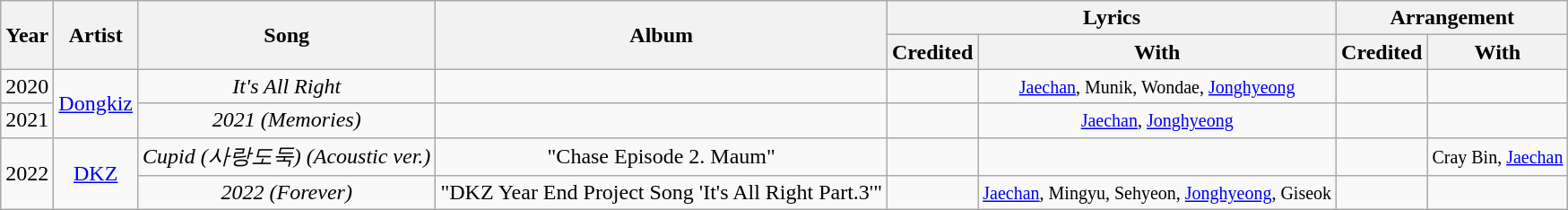<table class="wikitable plainrowheaders" style="text-align:center;">
<tr>
<th rowspan="2">Year</th>
<th rowspan="2">Artist</th>
<th rowspan="2">Song</th>
<th rowspan="2">Album</th>
<th colspan="2">Lyrics</th>
<th colspan="2">Arrangement</th>
</tr>
<tr>
<th>Credited</th>
<th>With</th>
<th>Credited</th>
<th>With</th>
</tr>
<tr>
<td>2020</td>
<td rowspan="2"><a href='#'>Dongkiz</a></td>
<td><em>It's All Right</em></td>
<td></td>
<td></td>
<td><small><a href='#'>Jaechan</a>, Munik, Wondae, <a href='#'>Jonghyeong</a></small></td>
<td></td>
<td></td>
</tr>
<tr>
<td>2021</td>
<td><em>2021 (Memories)</em></td>
<td></td>
<td></td>
<td><small><a href='#'>Jaechan</a>, <a href='#'>Jonghyeong</a></small></td>
<td></td>
<td></td>
</tr>
<tr>
<td rowspan="2">2022</td>
<td rowspan="2"><a href='#'>DKZ</a></td>
<td><em>Cupid (사랑도둑) (Acoustic ver.)</em></td>
<td>"Chase Episode 2. Maum"</td>
<td></td>
<td></td>
<td></td>
<td><small>Cray Bin, <a href='#'>Jaechan</a></small></td>
</tr>
<tr>
<td><em>2022 (Forever)</em></td>
<td>"DKZ Year End Project Song 'It's All Right Part.3'"</td>
<td></td>
<td><small><a href='#'>Jaechan</a>, Mingyu, Sehyeon, <a href='#'>Jonghyeong</a>, Giseok</small></td>
<td></td>
<td></td>
</tr>
</table>
